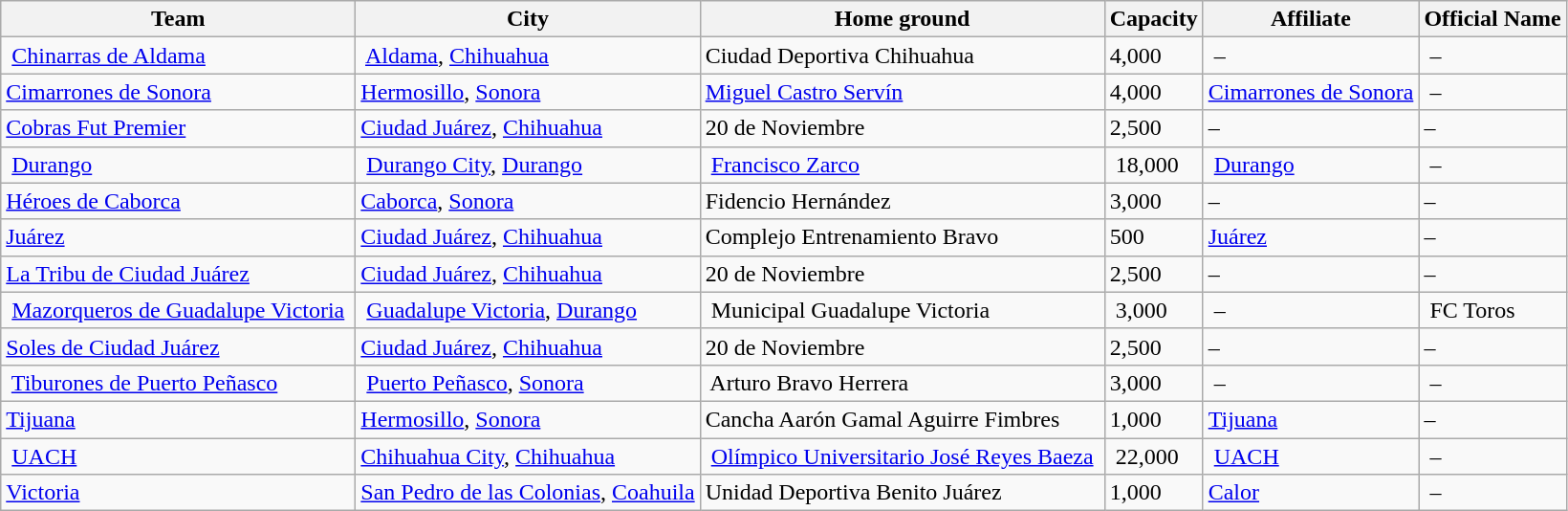<table class="wikitable sortable">
<tr>
<th>Team</th>
<th>City</th>
<th>Home ground</th>
<th>Capacity</th>
<th>Affiliate</th>
<th>Official Name</th>
</tr>
<tr>
<td> <a href='#'>Chinarras de Aldama</a> </td>
<td> <a href='#'>Aldama</a>, <a href='#'>Chihuahua</a></td>
<td>Ciudad Deportiva Chihuahua</td>
<td>4,000</td>
<td> – </td>
<td> –</td>
</tr>
<tr>
<td><a href='#'>Cimarrones de Sonora</a></td>
<td><a href='#'>Hermosillo</a>, <a href='#'>Sonora</a></td>
<td><a href='#'>Miguel Castro Servín</a></td>
<td>4,000</td>
<td><a href='#'>Cimarrones de Sonora</a></td>
<td> –</td>
</tr>
<tr>
<td><a href='#'>Cobras Fut Premier</a></td>
<td><a href='#'>Ciudad Juárez</a>, <a href='#'>Chihuahua</a></td>
<td>20 de Noviembre</td>
<td>2,500</td>
<td>–</td>
<td>–</td>
</tr>
<tr>
<td> <a href='#'>Durango</a></td>
<td> <a href='#'>Durango City</a>, <a href='#'>Durango</a> </td>
<td> <a href='#'>Francisco Zarco</a></td>
<td> 18,000</td>
<td> <a href='#'>Durango</a> </td>
<td> –</td>
</tr>
<tr>
<td><a href='#'>Héroes de Caborca</a></td>
<td><a href='#'>Caborca</a>, <a href='#'>Sonora</a></td>
<td>Fidencio Hernández</td>
<td>3,000</td>
<td>–</td>
<td>–</td>
</tr>
<tr>
<td><a href='#'>Juárez</a></td>
<td><a href='#'>Ciudad Juárez</a>, <a href='#'>Chihuahua</a></td>
<td>Complejo Entrenamiento Bravo</td>
<td>500</td>
<td><a href='#'>Juárez</a></td>
<td>–</td>
</tr>
<tr>
<td><a href='#'>La Tribu de Ciudad Juárez</a></td>
<td><a href='#'>Ciudad Juárez</a>, <a href='#'>Chihuahua</a></td>
<td>20 de Noviembre</td>
<td>2,500</td>
<td>–</td>
<td>–</td>
</tr>
<tr>
<td> <a href='#'>Mazorqueros de Guadalupe Victoria</a> </td>
<td> <a href='#'>Guadalupe Victoria</a>, <a href='#'>Durango</a> </td>
<td> Municipal Guadalupe Victoria</td>
<td> 3,000</td>
<td> – </td>
<td> FC Toros</td>
</tr>
<tr>
<td><a href='#'>Soles de Ciudad Juárez</a></td>
<td><a href='#'>Ciudad Juárez</a>, <a href='#'>Chihuahua</a></td>
<td>20 de Noviembre</td>
<td>2,500</td>
<td>–</td>
<td>–</td>
</tr>
<tr>
<td> <a href='#'>Tiburones de Puerto Peñasco</a> </td>
<td> <a href='#'>Puerto Peñasco</a>, <a href='#'>Sonora</a> </td>
<td> Arturo Bravo Herrera</td>
<td>3,000</td>
<td> – </td>
<td> –</td>
</tr>
<tr>
<td><a href='#'>Tijuana</a></td>
<td><a href='#'>Hermosillo</a>, <a href='#'>Sonora</a></td>
<td>Cancha Aarón Gamal Aguirre Fimbres</td>
<td>1,000</td>
<td><a href='#'>Tijuana</a></td>
<td>–</td>
</tr>
<tr>
<td> <a href='#'>UACH</a> </td>
<td><a href='#'>Chihuahua City</a>, <a href='#'>Chihuahua</a></td>
<td> <a href='#'>Olímpico Universitario José Reyes Baeza</a> </td>
<td> 22,000</td>
<td> <a href='#'>UACH</a> </td>
<td> –</td>
</tr>
<tr>
<td><a href='#'>Victoria</a></td>
<td><a href='#'>San Pedro de las Colonias</a>, <a href='#'>Coahuila</a></td>
<td>Unidad Deportiva Benito Juárez</td>
<td>1,000</td>
<td><a href='#'>Calor</a></td>
<td> –</td>
</tr>
</table>
